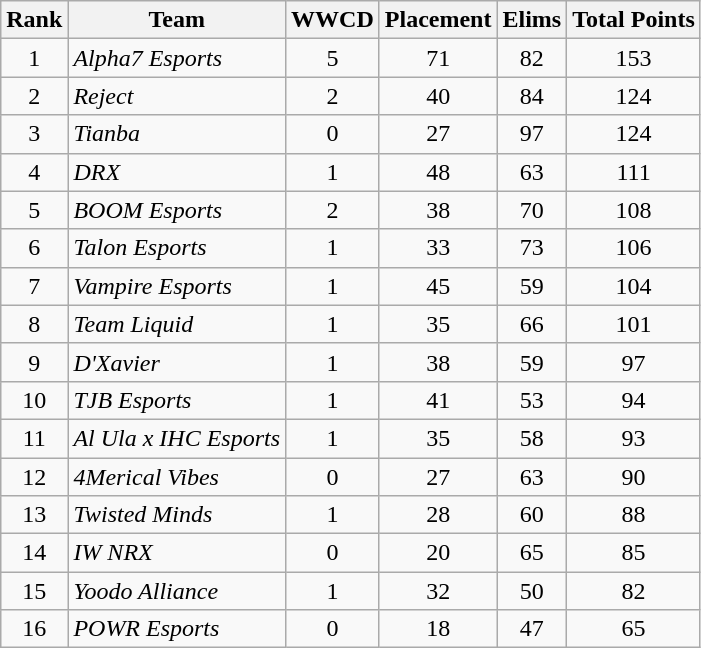<table class="wikitable" style="text-align:center">
<tr>
<th>Rank</th>
<th>Team</th>
<th>WWCD</th>
<th>Placement</th>
<th>Elims</th>
<th>Total Points</th>
</tr>
<tr>
<td>1</td>
<td style="text-align:left"> <em>Alpha7 Esports</em></td>
<td>5</td>
<td>71</td>
<td>82</td>
<td>153</td>
</tr>
<tr>
<td>2</td>
<td style="text-align:left"> <em>Reject</em></td>
<td>2</td>
<td>40</td>
<td>84</td>
<td>124</td>
</tr>
<tr>
<td>3</td>
<td style="text-align:left"> <em>Tianba</em></td>
<td>0</td>
<td>27</td>
<td>97</td>
<td>124</td>
</tr>
<tr>
<td>4</td>
<td style="text-align:left"> <em>DRX</em></td>
<td>1</td>
<td>48</td>
<td>63</td>
<td>111</td>
</tr>
<tr>
<td>5</td>
<td style="text-align:left"> <em>BOOM Esports</em></td>
<td>2</td>
<td>38</td>
<td>70</td>
<td>108</td>
</tr>
<tr>
<td>6</td>
<td style="text-align:left"> <em>Talon Esports</em></td>
<td>1</td>
<td>33</td>
<td>73</td>
<td>106</td>
</tr>
<tr>
<td>7</td>
<td style="text-align:left"> <em>Vampire Esports</em></td>
<td>1</td>
<td>45</td>
<td>59</td>
<td>104</td>
</tr>
<tr>
<td>8</td>
<td style="text-align:left"> <em>Team Liquid</em></td>
<td>1</td>
<td>35</td>
<td>66</td>
<td>101</td>
</tr>
<tr>
<td>9</td>
<td style="text-align:left"> <em>D'Xavier</em></td>
<td>1</td>
<td>38</td>
<td>59</td>
<td>97</td>
</tr>
<tr>
<td>10</td>
<td style="text-align:left"> <em>TJB Esports</em></td>
<td>1</td>
<td>41</td>
<td>53</td>
<td>94</td>
</tr>
<tr>
<td>11</td>
<td style="text-align:left"> <em>Al Ula x IHC Esports</em></td>
<td>1</td>
<td>35</td>
<td>58</td>
<td>93</td>
</tr>
<tr>
<td>12</td>
<td style="text-align:left"> <em>4Merical Vibes</em></td>
<td>0</td>
<td>27</td>
<td>63</td>
<td>90</td>
</tr>
<tr>
<td>13</td>
<td style="text-align:left"> <em>Twisted Minds</em></td>
<td>1</td>
<td>28</td>
<td>60</td>
<td>88</td>
</tr>
<tr>
<td>14</td>
<td style="text-align:left"> <em>IW NRX</em></td>
<td>0</td>
<td>20</td>
<td>65</td>
<td>85</td>
</tr>
<tr>
<td>15</td>
<td style="text-align:left"> <em>Yoodo Alliance</em></td>
<td>1</td>
<td>32</td>
<td>50</td>
<td>82</td>
</tr>
<tr>
<td>16</td>
<td style="text-align:left"> <em>POWR Esports</em></td>
<td>0</td>
<td>18</td>
<td>47</td>
<td>65</td>
</tr>
</table>
